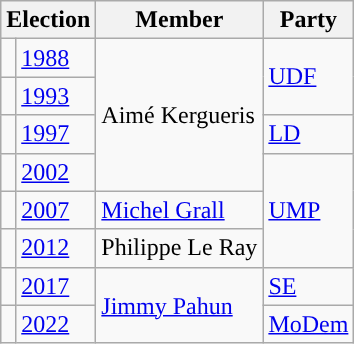<table class="wikitable">
<tr>
<th colspan="2">Election</th>
<th>Member</th>
<th>Party</th>
</tr>
<tr>
<td style="color:inherit;background-color: "></td>
<td><a href='#'>1988</a></td>
<td rowspan="4">Aimé Kergueris</td>
<td rowspan="2"><a href='#'>UDF</a></td>
</tr>
<tr>
<td style="color:inherit;background-color: "></td>
<td><a href='#'>1993</a></td>
</tr>
<tr>
<td style="color:inherit;background-color: "></td>
<td><a href='#'>1997</a></td>
<td><a href='#'>LD</a></td>
</tr>
<tr>
<td style="color:inherit;background-color: "></td>
<td><a href='#'>2002</a></td>
<td rowspan="3"><a href='#'>UMP</a></td>
</tr>
<tr>
<td style="color:inherit;background-color: "></td>
<td><a href='#'>2007</a></td>
<td><a href='#'>Michel Grall</a></td>
</tr>
<tr>
<td style="color:inherit;background-color: "></td>
<td><a href='#'>2012</a></td>
<td>Philippe Le Ray</td>
</tr>
<tr>
<td style="color:inherit;background-color: "></td>
<td><a href='#'>2017</a></td>
<td rowspan="2"><a href='#'>Jimmy Pahun</a></td>
<td><a href='#'>SE</a></td>
</tr>
<tr>
<td style="color:inherit;background-color: "></td>
<td><a href='#'>2022</a></td>
<td><a href='#'>MoDem</a></td>
</tr>
</table>
